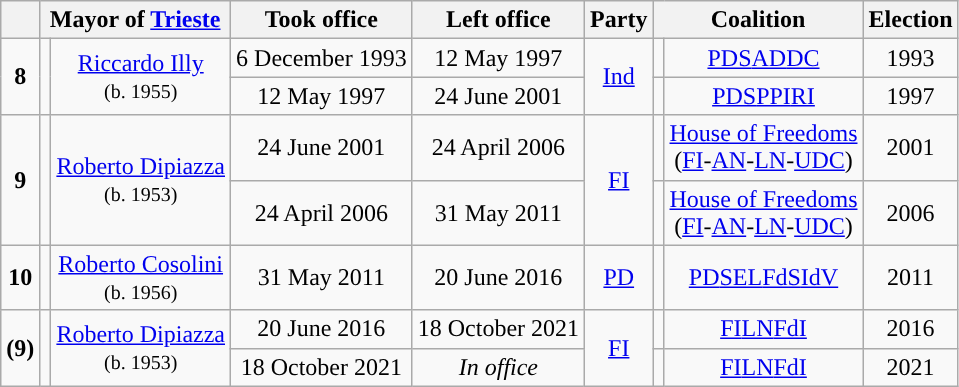<table class="wikitable" style="text-align: center;">
<tr>
<th><br></th>
<th colspan="2">Mayor of <a href='#'>Trieste</a></th>
<th>Took office</th>
<th>Left office</th>
<th>Party</th>
<th colspan="2">Coalition</th>
<th>Election</th>
</tr>
<tr>
<td rowspan="2" style="background: "><strong>8</strong></td>
<td rowspan="2"></td>
<td rowspan="2"><a href='#'>Riccardo Illy</a> <br><small>(b. 1955)</small></td>
<td>6 December 1993</td>
<td>12 May 1997</td>
<td rowspan="2"><a href='#'>Ind</a></td>
<td style="background: "></td>
<td><a href='#'>PDS</a><a href='#'>AD</a><a href='#'>DC</a></td>
<td>1993</td>
</tr>
<tr>
<td>12 May 1997</td>
<td>24 June 2001</td>
<td style="background: "></td>
<td><a href='#'>PDS</a><a href='#'>PPI</a><a href='#'>RI</a></td>
<td>1997</td>
</tr>
<tr>
<td rowspan="2" style="background:"><strong>9</strong></td>
<td rowspan="2"></td>
<td rowspan="2"><a href='#'>Roberto Dipiazza</a> <br><small>(b. 1953)</small></td>
<td>24 June 2001</td>
<td>24 April 2006</td>
<td rowspan="2"><a href='#'>FI</a></td>
<td style="background: "></td>
<td><a href='#'>House of Freedoms</a><br>(<a href='#'>FI</a>-<a href='#'>AN</a>-<a href='#'>LN</a>-<a href='#'>UDC</a>)</td>
<td>2001</td>
</tr>
<tr>
<td>24 April 2006</td>
<td>31 May 2011</td>
<td style="background: "></td>
<td><a href='#'>House of Freedoms</a><br>(<a href='#'>FI</a>-<a href='#'>AN</a>-<a href='#'>LN</a>-<a href='#'>UDC</a>)</td>
<td>2006</td>
</tr>
<tr>
<td rowspan="1" style="background: "><strong>10</strong></td>
<td rowspan="1"></td>
<td rowspan="1"><a href='#'>Roberto Cosolini</a> <br><small>(b. 1956)</small></td>
<td rowspan="1">31 May 2011</td>
<td rowspan="1">20 June 2016</td>
<td rowspan="1"><a href='#'>PD</a></td>
<td style="background: "></td>
<td><a href='#'>PD</a><a href='#'>SEL</a><a href='#'>FdS</a><a href='#'>IdV</a></td>
<td>2011</td>
</tr>
<tr>
<td rowspan="2" style="background:"><strong>(9)</strong></td>
<td rowspan="2"></td>
<td rowspan="2"><a href='#'>Roberto Dipiazza</a> <br><small>(b. 1953)</small></td>
<td>20 June 2016</td>
<td>18 October 2021</td>
<td rowspan="2"><a href='#'>FI</a></td>
<td style="background: "></td>
<td><a href='#'>FI</a><a href='#'>LN</a><a href='#'>FdI</a></td>
<td>2016</td>
</tr>
<tr>
<td>18 October 2021</td>
<td><em>In office</em></td>
<td style="background: "></td>
<td><a href='#'>FI</a><a href='#'>LN</a><a href='#'>FdI</a></td>
<td>2021</td>
</tr>
</table>
